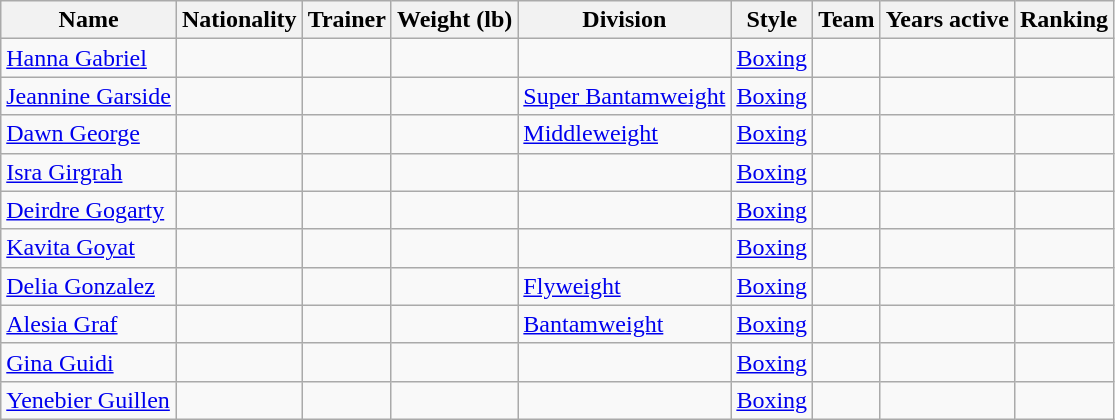<table class="wikitable sortable">
<tr>
<th><strong>Name</strong></th>
<th><strong>Nationality</strong></th>
<th><strong>Trainer</strong></th>
<th><strong>Weight (lb)</strong></th>
<th><strong>Division</strong></th>
<th><strong>Style</strong></th>
<th><strong>Team</strong></th>
<th><strong>Years active</strong></th>
<th><strong>Ranking</strong></th>
</tr>
<tr>
<td><a href='#'>Hanna Gabriel</a></td>
<td></td>
<td></td>
<td></td>
<td></td>
<td><a href='#'>Boxing</a></td>
<td></td>
<td></td>
<td></td>
</tr>
<tr>
<td><a href='#'>Jeannine Garside</a></td>
<td></td>
<td></td>
<td></td>
<td><a href='#'>Super Bantamweight</a></td>
<td><a href='#'>Boxing</a></td>
<td></td>
<td></td>
<td></td>
</tr>
<tr>
<td><a href='#'>Dawn George</a></td>
<td></td>
<td></td>
<td></td>
<td><a href='#'>Middleweight</a></td>
<td><a href='#'>Boxing</a></td>
<td></td>
<td></td>
<td></td>
</tr>
<tr>
<td><a href='#'>Isra Girgrah</a></td>
<td></td>
<td></td>
<td></td>
<td></td>
<td><a href='#'>Boxing</a></td>
<td></td>
<td></td>
<td></td>
</tr>
<tr>
<td><a href='#'>Deirdre Gogarty</a></td>
<td></td>
<td></td>
<td></td>
<td></td>
<td><a href='#'>Boxing</a></td>
<td></td>
<td></td>
<td></td>
</tr>
<tr>
<td><a href='#'>Kavita Goyat</a></td>
<td></td>
<td></td>
<td></td>
<td></td>
<td><a href='#'>Boxing</a></td>
<td></td>
<td></td>
<td></td>
</tr>
<tr>
<td><a href='#'>Delia Gonzalez</a></td>
<td></td>
<td></td>
<td></td>
<td><a href='#'>Flyweight</a></td>
<td><a href='#'>Boxing</a></td>
<td></td>
<td></td>
<td></td>
</tr>
<tr>
<td><a href='#'>Alesia Graf</a></td>
<td></td>
<td></td>
<td></td>
<td><a href='#'>Bantamweight</a></td>
<td><a href='#'>Boxing</a></td>
<td></td>
<td></td>
<td></td>
</tr>
<tr>
<td><a href='#'>Gina Guidi</a></td>
<td></td>
<td></td>
<td></td>
<td></td>
<td><a href='#'>Boxing</a></td>
<td></td>
<td></td>
<td></td>
</tr>
<tr>
<td><a href='#'>Yenebier Guillen</a></td>
<td></td>
<td></td>
<td></td>
<td></td>
<td><a href='#'>Boxing</a></td>
<td></td>
<td></td>
<td></td>
</tr>
</table>
